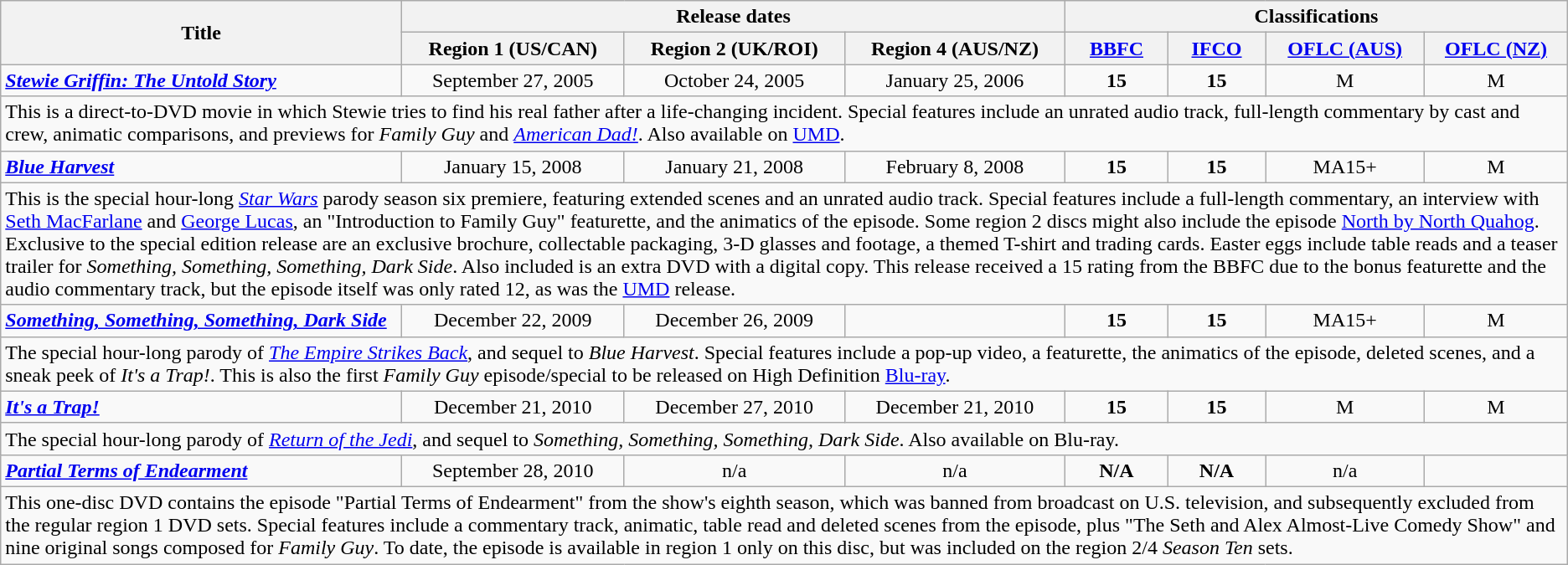<table class="wikitable" style="text-align: center;">
<tr>
<th rowspan=2>Title</th>
<th colspan=3>Release dates</th>
<th colspan=4>Classifications</th>
</tr>
<tr>
<th>Region 1 (US/CAN)</th>
<th>Region 2 (UK/ROI)</th>
<th>Region 4 (AUS/NZ)</th>
<th><a href='#'>BBFC</a></th>
<th><a href='#'>IFCO</a></th>
<th><a href='#'>OFLC (AUS)</a></th>
<th><a href='#'>OFLC (NZ)</a></th>
</tr>
<tr>
<td align=left><strong><em><a href='#'>Stewie Griffin: The Untold Story</a></em></strong></td>
<td>September 27, 2005</td>
<td>October 24, 2005</td>
<td>January 25, 2006</td>
<td><span> <strong>15</strong> </span></td>
<td><span> <strong>15</strong> </span></td>
<td>M</td>
<td>M</td>
</tr>
<tr>
<td style="text-align:left;" colspan="8">This is a direct-to-DVD movie in which Stewie tries to find his real father after a life-changing incident. Special features include an unrated audio track, full-length commentary by cast and crew, animatic comparisons, and previews for <em>Family Guy</em> and <em><a href='#'>American Dad!</a></em>. Also available on <a href='#'>UMD</a>.</td>
</tr>
<tr>
<td align=left><strong><em><a href='#'>Blue Harvest</a></em></strong></td>
<td>January 15, 2008</td>
<td>January 21, 2008</td>
<td>February 8, 2008</td>
<td><span> <strong>15</strong> </span></td>
<td><span> <strong>15</strong> </span></td>
<td>MA15+</td>
<td>M</td>
</tr>
<tr>
<td style="text-align:left;" colspan="8">This is the special hour-long <em><a href='#'>Star Wars</a></em> parody season six premiere, featuring extended scenes and an unrated audio track. Special features include a full-length commentary, an interview with <a href='#'>Seth MacFarlane</a> and <a href='#'>George Lucas</a>, an "Introduction to Family Guy" featurette, and the animatics of the episode. Some region 2 discs might also include the episode <a href='#'>North by North Quahog</a>. Exclusive to the special edition release are an exclusive brochure, collectable packaging, 3-D glasses and footage, a themed T-shirt and trading cards. Easter eggs include table reads and a teaser trailer for <em>Something, Something, Something, Dark Side</em>. Also included is an extra DVD with a digital copy. This release received a 15 rating from the BBFC due to the bonus featurette and the audio commentary track, but the episode itself was only rated 12, as was the <a href='#'>UMD</a> release.</td>
</tr>
<tr>
<td align=left><strong><em><a href='#'>Something, Something, Something, Dark Side</a></em></strong></td>
<td>December 22, 2009</td>
<td>December 26, 2009</td>
<td></td>
<td><span> <strong>15</strong> </span></td>
<td><span> <strong>15</strong> </span></td>
<td>MA15+</td>
<td>M</td>
</tr>
<tr>
<td style="text-align:left;" colspan="8">The special hour-long parody of <em><a href='#'>The Empire Strikes Back</a></em>, and sequel to <em>Blue Harvest</em>. Special features include a pop-up video, a featurette, the animatics of the episode, deleted scenes, and a sneak peek of <em>It's a Trap!</em>. This is also the first <em>Family Guy</em> episode/special to be released on High Definition <a href='#'>Blu-ray</a>.</td>
</tr>
<tr>
<td align=left><strong><em><a href='#'>It's a Trap!</a></em></strong></td>
<td>December 21, 2010</td>
<td>December 27, 2010</td>
<td>December 21, 2010</td>
<td><span> <strong>15</strong> </span></td>
<td><span> <strong>15</strong> </span></td>
<td>M</td>
<td>M</td>
</tr>
<tr>
<td style="text-align:left;" colspan="8">The special hour-long parody of <em><a href='#'>Return of the Jedi</a></em>, and sequel to <em>Something, Something, Something, Dark Side</em>. Also available on Blu-ray.</td>
</tr>
<tr>
<td align=left><strong><em><a href='#'>Partial Terms of Endearment</a></em></strong></td>
<td>September 28, 2010</td>
<td>n/a</td>
<td>n/a</td>
<td><span> <strong>N/A</strong> </span></td>
<td><span> <strong>N/A</strong> </span></td>
<td>n/a</td>
</tr>
<tr>
<td style="text-align:left;" colspan="8">This one-disc DVD contains the episode "Partial Terms of Endearment" from the show's eighth season, which was banned from broadcast on U.S. television, and subsequently excluded from the regular region 1 DVD sets. Special features include a commentary track, animatic, table read and deleted scenes from the episode, plus "The Seth and Alex Almost-Live Comedy Show" and nine original songs composed for <em>Family Guy</em>. To date, the episode is available in region 1 only on this disc, but was included on the region 2/4 <em>Season Ten</em> sets.</td>
</tr>
</table>
